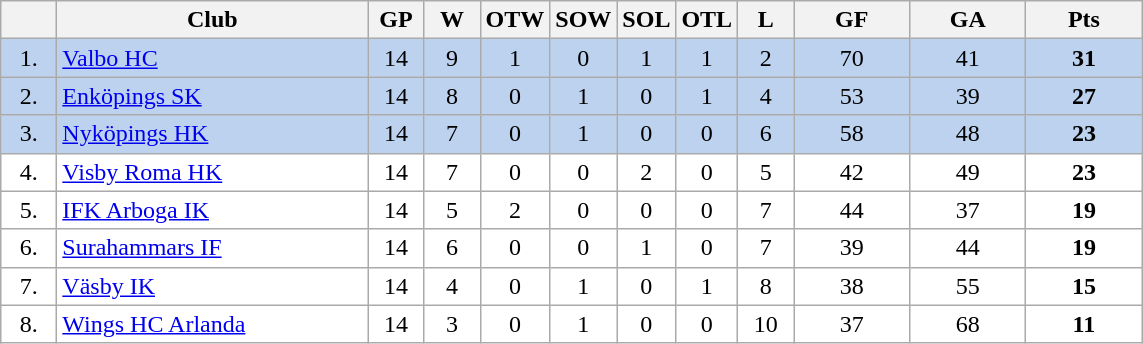<table class="wikitable">
<tr>
<th width="30"></th>
<th width="200">Club</th>
<th width="30">GP</th>
<th width="30">W</th>
<th width="30">OTW</th>
<th width="30">SOW</th>
<th width="30">SOL</th>
<th width="30">OTL</th>
<th width="30">L</th>
<th width="70">GF</th>
<th width="70">GA</th>
<th width="70">Pts</th>
</tr>
<tr bgcolor="#BCD2EE" align="center">
<td>1.</td>
<td align="left"><a href='#'>Valbo HC</a></td>
<td>14</td>
<td>9</td>
<td>1</td>
<td>0</td>
<td>1</td>
<td>1</td>
<td>2</td>
<td>70</td>
<td>41</td>
<td><strong>31</strong></td>
</tr>
<tr bgcolor="#BCD2EE" align="center">
<td>2.</td>
<td align="left"><a href='#'>Enköpings SK</a></td>
<td>14</td>
<td>8</td>
<td>0</td>
<td>1</td>
<td>0</td>
<td>1</td>
<td>4</td>
<td>53</td>
<td>39</td>
<td><strong>27</strong></td>
</tr>
<tr bgcolor="#BCD2EE" align="center">
<td>3.</td>
<td align="left"><a href='#'>Nyköpings HK</a></td>
<td>14</td>
<td>7</td>
<td>0</td>
<td>1</td>
<td>0</td>
<td>0</td>
<td>6</td>
<td>58</td>
<td>48</td>
<td><strong>23</strong></td>
</tr>
<tr bgcolor="#FFFFFF" align="center">
<td>4.</td>
<td align="left"><a href='#'>Visby Roma HK</a></td>
<td>14</td>
<td>7</td>
<td>0</td>
<td>0</td>
<td>2</td>
<td>0</td>
<td>5</td>
<td>42</td>
<td>49</td>
<td><strong>23</strong></td>
</tr>
<tr bgcolor="#FFFFFF" align="center">
<td>5.</td>
<td align="left"><a href='#'>IFK Arboga IK</a></td>
<td>14</td>
<td>5</td>
<td>2</td>
<td>0</td>
<td>0</td>
<td>0</td>
<td>7</td>
<td>44</td>
<td>37</td>
<td><strong>19</strong></td>
</tr>
<tr bgcolor="#FFFFFF" align="center">
<td>6.</td>
<td align="left"><a href='#'>Surahammars IF</a></td>
<td>14</td>
<td>6</td>
<td>0</td>
<td>0</td>
<td>1</td>
<td>0</td>
<td>7</td>
<td>39</td>
<td>44</td>
<td><strong>19</strong></td>
</tr>
<tr bgcolor="#FFFFFF" align="center">
<td>7.</td>
<td align="left"><a href='#'>Väsby IK</a></td>
<td>14</td>
<td>4</td>
<td>0</td>
<td>1</td>
<td>0</td>
<td>1</td>
<td>8</td>
<td>38</td>
<td>55</td>
<td><strong>15</strong></td>
</tr>
<tr bgcolor="#FFFFFF" align="center">
<td>8.</td>
<td align="left"><a href='#'>Wings HC Arlanda</a></td>
<td>14</td>
<td>3</td>
<td>0</td>
<td>1</td>
<td>0</td>
<td>0</td>
<td>10</td>
<td>37</td>
<td>68</td>
<td><strong>11</strong></td>
</tr>
</table>
